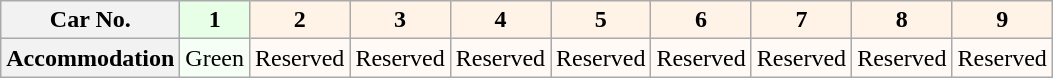<table class="wikitable">
<tr>
<th>Car No.</th>
<th style="background: #E6FFE6">1</th>
<th style="background: #FFF2E6">2</th>
<th style="background: #FFF2E6">3</th>
<th style="background: #FFF2E6">4</th>
<th style="background: #FFF2E6">5</th>
<th style="background: #FFF2E6">6</th>
<th style="background: #FFF2E6">7</th>
<th style="background: #FFF2E6">8</th>
<th style="background: #FFF2E6">9</th>
</tr>
<tr>
<th>Accommodation</th>
<td style="background: #F5FFF5">Green</td>
<td style="background: #FFFAF5">Reserved</td>
<td style="background: #FFFAF5">Reserved</td>
<td style="background: #FFFAF5">Reserved</td>
<td style="background: #FFFAF5">Reserved</td>
<td style="background: #FFFAF5">Reserved</td>
<td style="background: #FFFAF5">Reserved</td>
<td style="background: #FFFAF5">Reserved</td>
<td style="background: #FFFAF5">Reserved</td>
</tr>
</table>
